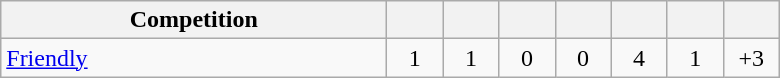<table class="wikitable" style="text-align: center;">
<tr>
<th width=250>Competition</th>
<th width=30></th>
<th width=30></th>
<th width=30></th>
<th width=30></th>
<th width=30></th>
<th width=30></th>
<th width=30></th>
</tr>
<tr>
<td align=left><a href='#'>Friendly</a></td>
<td>1</td>
<td>1</td>
<td>0</td>
<td>0</td>
<td>4</td>
<td>1</td>
<td>+3</td>
</tr>
</table>
